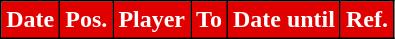<table class="wikitable plainrowheaders sortable">
<tr>
<th style="background:#E00000;border:1px solid black;color:white">Date</th>
<th style="background:#E00000;border:1px solid black;color:white">Pos.</th>
<th style="background:#E00000;border:1px solid black;color:white">Player</th>
<th style="background:#E00000;border:1px solid black;color:white">To</th>
<th style="background:#E00000;border:1px solid black;color:white">Date until</th>
<th style="background:#E00000;border:1px solid black;color:white">Ref.</th>
</tr>
</table>
